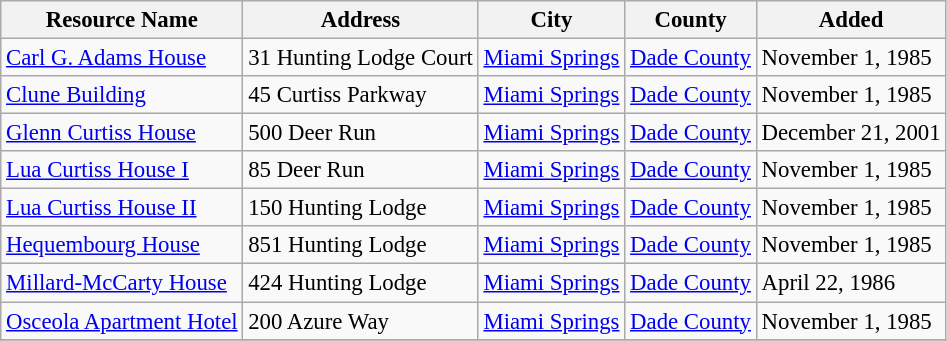<table class="wikitable" style="font-size: 95%;">
<tr>
<th>Resource Name</th>
<th>Address</th>
<th>City</th>
<th>County</th>
<th>Added</th>
</tr>
<tr>
<td><a href='#'>Carl G. Adams House</a></td>
<td>31 Hunting Lodge Court</td>
<td><a href='#'>Miami Springs</a></td>
<td><a href='#'>Dade County</a></td>
<td>November 1, 1985</td>
</tr>
<tr>
<td><a href='#'>Clune Building</a></td>
<td>45 Curtiss Parkway</td>
<td><a href='#'>Miami Springs</a></td>
<td><a href='#'>Dade County</a></td>
<td>November 1, 1985</td>
</tr>
<tr>
<td><a href='#'>Glenn Curtiss House</a></td>
<td>500 Deer Run</td>
<td><a href='#'>Miami Springs</a></td>
<td><a href='#'>Dade County</a></td>
<td>December 21, 2001</td>
</tr>
<tr>
<td><a href='#'>Lua Curtiss House I</a></td>
<td>85 Deer Run</td>
<td><a href='#'>Miami Springs</a></td>
<td><a href='#'>Dade County</a></td>
<td>November 1, 1985</td>
</tr>
<tr>
<td><a href='#'>Lua Curtiss House II</a></td>
<td>150 Hunting Lodge</td>
<td><a href='#'>Miami Springs</a></td>
<td><a href='#'>Dade County</a></td>
<td>November 1, 1985</td>
</tr>
<tr>
<td><a href='#'>Hequembourg House</a></td>
<td>851 Hunting Lodge</td>
<td><a href='#'>Miami Springs</a></td>
<td><a href='#'>Dade County</a></td>
<td>November 1, 1985</td>
</tr>
<tr>
<td><a href='#'>Millard-McCarty House</a></td>
<td>424 Hunting Lodge</td>
<td><a href='#'>Miami Springs</a></td>
<td><a href='#'>Dade County</a></td>
<td>April 22, 1986</td>
</tr>
<tr>
<td><a href='#'>Osceola Apartment Hotel</a></td>
<td>200 Azure Way</td>
<td><a href='#'>Miami Springs</a></td>
<td><a href='#'>Dade County</a></td>
<td>November 1, 1985</td>
</tr>
<tr>
</tr>
</table>
